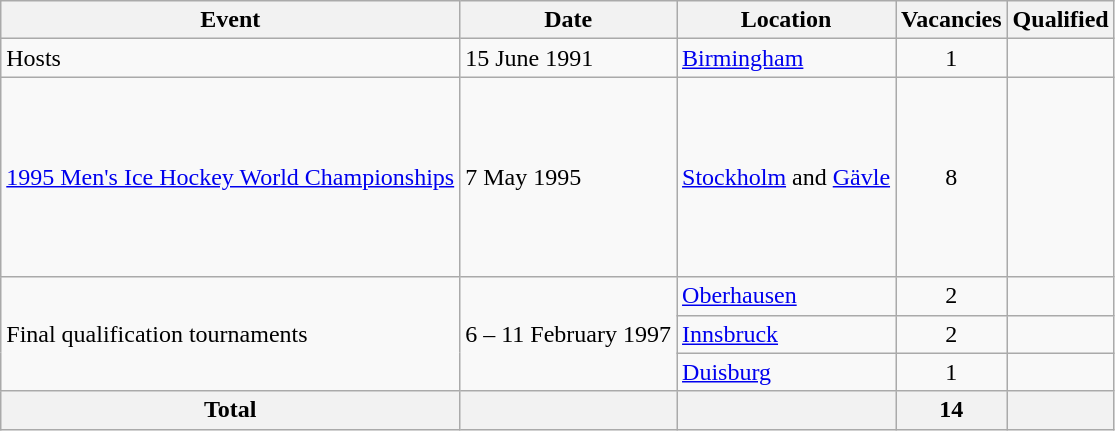<table class= "wikitable ">
<tr>
<th>Event</th>
<th>Date</th>
<th>Location</th>
<th>Vacancies</th>
<th>Qualified</th>
</tr>
<tr>
<td>Hosts</td>
<td>15 June 1991</td>
<td> <a href='#'>Birmingham</a></td>
<td align=center>1</td>
<td></td>
</tr>
<tr>
<td><a href='#'>1995 Men's Ice Hockey World Championships</a></td>
<td>7 May 1995</td>
<td> <a href='#'>Stockholm</a> and <a href='#'>Gävle</a></td>
<td align=center>8</td>
<td><br><br><br><br><br><br><br></td>
</tr>
<tr>
<td rowspan=3>Final qualification tournaments</td>
<td rowspan=3>6 – 11 February 1997</td>
<td> <a href='#'>Oberhausen</a></td>
<td align=center>2</td>
<td><br></td>
</tr>
<tr>
<td> <a href='#'>Innsbruck</a></td>
<td align=center>2</td>
<td><br></td>
</tr>
<tr>
<td> <a href='#'>Duisburg</a></td>
<td align=center>1</td>
<td></td>
</tr>
<tr>
<th>Total</th>
<th></th>
<th></th>
<th>14</th>
<th></th>
</tr>
</table>
